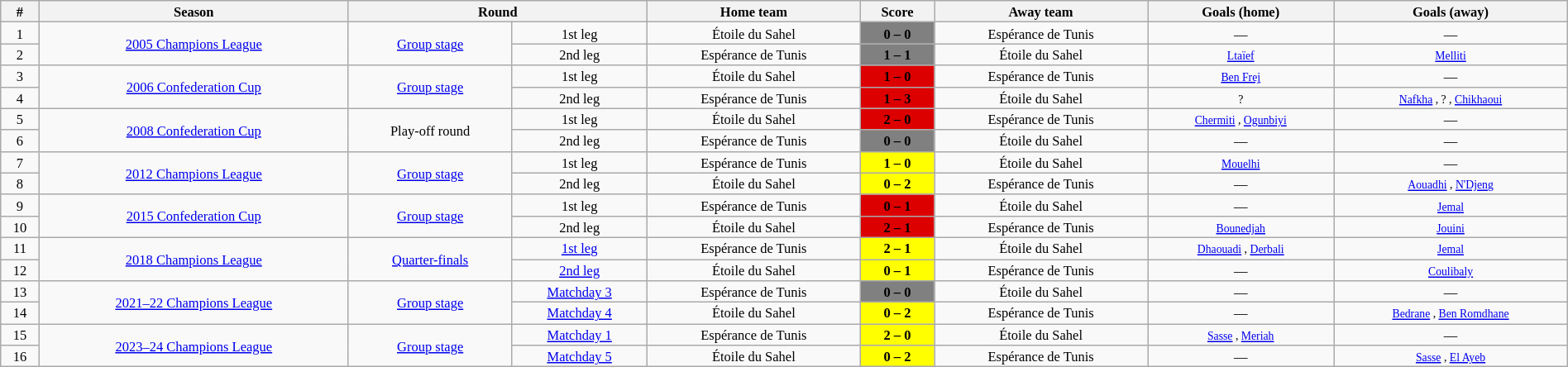<table class="wikitable" style="width:100%; margin:0 left; font-size: 11px; text-align:center">
<tr>
<th>#</th>
<th>Season</th>
<th colspan="2">Round</th>
<th>Home team</th>
<th>Score</th>
<th>Away team</th>
<th>Goals (home)</th>
<th>Goals (away)</th>
</tr>
<tr>
<td>1</td>
<td rowspan="2"><a href='#'>2005 Champions League</a></td>
<td rowspan="2"><a href='#'>Group stage</a></td>
<td>1st leg</td>
<td>Étoile du Sahel</td>
<td style="text-align: center; background:gray"><span><strong>0 – 0</strong></span></td>
<td>Espérance de Tunis</td>
<td>—</td>
<td>—</td>
</tr>
<tr>
<td>2</td>
<td>2nd leg</td>
<td>Espérance de Tunis</td>
<td style="text-align: center; background:gray"><span><strong>1 – 1</strong></span></td>
<td>Étoile du Sahel</td>
<td><small><a href='#'>Ltaïef</a> </small></td>
<td><small><a href='#'>Melliti</a> </small></td>
</tr>
<tr>
<td>3</td>
<td rowspan="2"><a href='#'>2006 Confederation Cup</a></td>
<td rowspan="2"><a href='#'>Group stage</a></td>
<td>1st leg</td>
<td>Étoile du Sahel</td>
<td style="background:#d00;"><span><strong>1 – 0</strong></span></td>
<td>Espérance de Tunis</td>
<td><small><a href='#'>Ben Frej</a> </small></td>
<td>—</td>
</tr>
<tr>
<td>4</td>
<td>2nd leg</td>
<td>Espérance de Tunis</td>
<td style="background:#d00;"><span><strong>1 – 3</strong></span></td>
<td>Étoile du Sahel</td>
<td><small>? </small></td>
<td><small><a href='#'>Nafkha</a> , ? , <a href='#'>Chikhaoui</a> </small></td>
</tr>
<tr>
<td>5</td>
<td rowspan="2"><a href='#'>2008 Confederation Cup</a></td>
<td rowspan="2">Play-off round</td>
<td>1st leg</td>
<td>Étoile du Sahel</td>
<td style="background:#d00;"><span><strong>2 – 0</strong></span></td>
<td>Espérance de Tunis</td>
<td><small><a href='#'>Chermiti</a> , <a href='#'>Ogunbiyi</a> </small></td>
<td>—</td>
</tr>
<tr>
<td>6</td>
<td>2nd leg</td>
<td>Espérance de Tunis</td>
<td style="text-align: center; background:gray"><span><strong>0 – 0</strong></span></td>
<td>Étoile du Sahel</td>
<td>—</td>
<td>—</td>
</tr>
<tr>
<td>7</td>
<td rowspan="2"><a href='#'>2012 Champions League</a></td>
<td rowspan="2"><a href='#'>Group stage</a></td>
<td>1st leg</td>
<td>Espérance de Tunis</td>
<td style="background:yellow"><span><strong>1 – 0</strong></span></td>
<td>Étoile du Sahel</td>
<td><small><a href='#'>Mouelhi</a> </small></td>
<td>—</td>
</tr>
<tr>
<td>8</td>
<td>2nd leg</td>
<td>Étoile du Sahel</td>
<td style="background:yellow"><span><strong>0 – 2</strong></span></td>
<td>Espérance de Tunis</td>
<td>—</td>
<td><small><a href='#'>Aouadhi</a> , <a href='#'>N'Djeng</a> </small></td>
</tr>
<tr>
<td>9</td>
<td rowspan="2"><a href='#'>2015 Confederation Cup</a></td>
<td rowspan="2"><a href='#'>Group stage</a></td>
<td>1st leg</td>
<td>Espérance de Tunis</td>
<td style="background:#d00;"><span><strong>0 – 1</strong></span></td>
<td>Étoile du Sahel</td>
<td>—</td>
<td><small><a href='#'>Jemal</a> </small></td>
</tr>
<tr>
<td>10</td>
<td>2nd leg</td>
<td>Étoile du Sahel</td>
<td style="background:#d00;"><span><strong>2 – 1</strong></span></td>
<td>Espérance de Tunis</td>
<td><small><a href='#'>Bounedjah</a> </small></td>
<td><small><a href='#'>Jouini</a> </small></td>
</tr>
<tr>
<td>11</td>
<td rowspan="2"><a href='#'>2018 Champions League</a></td>
<td rowspan="2"><a href='#'>Quarter-finals</a></td>
<td><a href='#'>1st leg</a></td>
<td>Espérance de Tunis</td>
<td style="background:yellow"><span><strong>2 – 1</strong></span></td>
<td>Étoile du Sahel</td>
<td><small><a href='#'>Dhaouadi</a> , <a href='#'>Derbali</a> </small></td>
<td><small><a href='#'>Jemal</a> </small></td>
</tr>
<tr>
<td>12</td>
<td><a href='#'>2nd leg</a></td>
<td>Étoile du Sahel</td>
<td style="background:yellow"><span><strong>0 – 1</strong></span></td>
<td>Espérance de Tunis</td>
<td>—</td>
<td><small><a href='#'>Coulibaly</a> </small></td>
</tr>
<tr>
<td>13</td>
<td rowspan="2"><a href='#'>2021–22 Champions League</a></td>
<td rowspan="2"><a href='#'>Group stage</a></td>
<td><a href='#'>Matchday 3</a></td>
<td>Espérance de Tunis</td>
<td style="text-align: center; background:gray"><span><strong>0 – 0</strong></span></td>
<td>Étoile du Sahel</td>
<td>—</td>
<td>—</td>
</tr>
<tr>
<td>14</td>
<td><a href='#'>Matchday 4</a></td>
<td>Étoile du Sahel</td>
<td style="background:yellow"><span><strong>0 – 2</strong></span></td>
<td>Espérance de Tunis</td>
<td>—</td>
<td><small><a href='#'>Bedrane</a> , <a href='#'>Ben Romdhane</a> </small></td>
</tr>
<tr>
<td>15</td>
<td rowspan="2"><a href='#'>2023–24 Champions League</a></td>
<td rowspan="2"><a href='#'>Group stage</a></td>
<td><a href='#'>Matchday 1</a></td>
<td>Espérance de Tunis</td>
<td style="background:yellow"><span><strong>2 – 0</strong></span></td>
<td>Étoile du Sahel</td>
<td><small><a href='#'>Sasse</a> , <a href='#'>Meriah</a> </small></td>
<td>—</td>
</tr>
<tr>
<td>16</td>
<td><a href='#'>Matchday 5</a></td>
<td>Étoile du Sahel</td>
<td style="background:yellow"><span><strong>0 – 2</strong></span></td>
<td>Espérance de Tunis</td>
<td>—</td>
<td><small><a href='#'>Sasse</a> , <a href='#'>El Ayeb</a> </small></td>
</tr>
</table>
